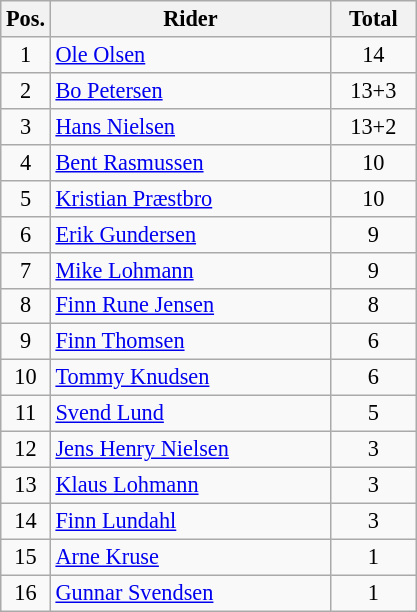<table class=wikitable style="font-size:93%;">
<tr>
<th width=25px>Pos.</th>
<th width=180px>Rider</th>
<th width=50px>Total</th>
</tr>
<tr align=center>
<td>1</td>
<td align=left><a href='#'>Ole Olsen</a></td>
<td>14</td>
</tr>
<tr align=center>
<td>2</td>
<td align=left><a href='#'>Bo Petersen</a></td>
<td>13+3</td>
</tr>
<tr align=center>
<td>3</td>
<td align=left><a href='#'>Hans Nielsen</a></td>
<td>13+2</td>
</tr>
<tr align=center>
<td>4</td>
<td align=left><a href='#'>Bent Rasmussen</a></td>
<td>10</td>
</tr>
<tr align=center>
<td>5</td>
<td align=left><a href='#'>Kristian Præstbro</a></td>
<td>10</td>
</tr>
<tr align=center>
<td>6</td>
<td align=left><a href='#'>Erik Gundersen</a></td>
<td>9</td>
</tr>
<tr align=center>
<td>7</td>
<td align=left><a href='#'>Mike Lohmann</a></td>
<td>9</td>
</tr>
<tr align=center>
<td>8</td>
<td align=left><a href='#'>Finn Rune Jensen</a></td>
<td>8</td>
</tr>
<tr align=center>
<td>9</td>
<td align=left><a href='#'>Finn Thomsen</a></td>
<td>6</td>
</tr>
<tr align=center>
<td>10</td>
<td align=left><a href='#'>Tommy Knudsen</a></td>
<td>6</td>
</tr>
<tr align=center>
<td>11</td>
<td align=left><a href='#'>Svend Lund</a></td>
<td>5</td>
</tr>
<tr align=center>
<td>12</td>
<td align=left><a href='#'>Jens Henry Nielsen</a></td>
<td>3</td>
</tr>
<tr align=center>
<td>13</td>
<td align=left><a href='#'>Klaus Lohmann</a></td>
<td>3</td>
</tr>
<tr align=center>
<td>14</td>
<td align=left><a href='#'>Finn Lundahl</a></td>
<td>3</td>
</tr>
<tr align=center>
<td>15</td>
<td align=left><a href='#'>Arne Kruse</a></td>
<td>1</td>
</tr>
<tr align=center>
<td>16</td>
<td align=left><a href='#'>Gunnar Svendsen</a></td>
<td>1</td>
</tr>
</table>
